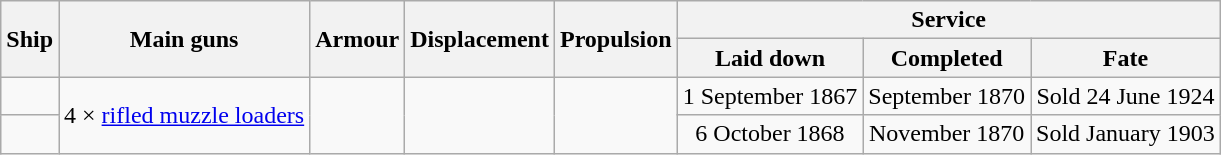<table class="wikitable">
<tr valign="center">
<th align= center rowspan=2>Ship</th>
<th align= center rowspan=2>Main guns</th>
<th align= center rowspan=2>Armour</th>
<th align= center rowspan=2>Displacement</th>
<th align= center rowspan=2>Propulsion</th>
<th align= center colspan=3>Service</th>
</tr>
<tr valign="top">
<th align= center>Laid down</th>
<th align= center>Completed</th>
<th align= center>Fate</th>
</tr>
<tr valign="center">
<td align= left></td>
<td align= center rowspan=2>4 × <a href='#'></a> <a href='#'>rifled muzzle loaders</a></td>
<td align= center rowspan=2></td>
<td align= center rowspan=2></td>
<td align= center rowspan=2> </td>
<td align= center>1 September 1867</td>
<td align= center>September 1870</td>
<td align= center>Sold 24 June 1924</td>
</tr>
<tr valign="center">
<td align= left></td>
<td align= center>6 October 1868</td>
<td align= center>November 1870</td>
<td align= center>Sold January 1903</td>
</tr>
</table>
